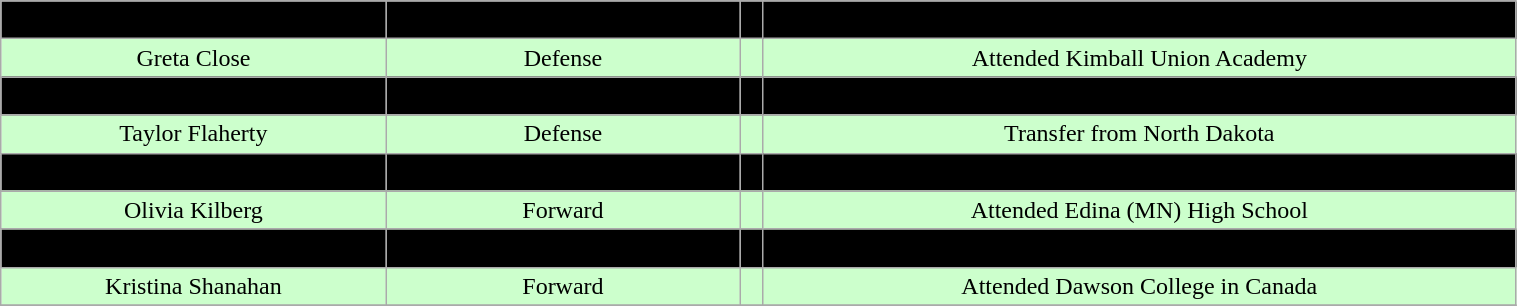<table class="wikitable" width="80%">
<tr align="center" bgcolor=" ">
<td>Valerie Caldwell</td>
<td>Forward</td>
<td></td>
<td>Played for Chicago Mission</td>
</tr>
<tr align="center" bgcolor="#ccffcc">
<td>Greta Close</td>
<td>Defense</td>
<td></td>
<td>Attended Kimball Union Academy</td>
</tr>
<tr align="center" bgcolor=" ">
<td>Anna Erickson</td>
<td>Forward/defense</td>
<td></td>
<td>Played with Madison Capitols</td>
</tr>
<tr align="center" bgcolor="#ccffcc">
<td>Taylor Flaherty</td>
<td>Defense</td>
<td></td>
<td>Transfer from North Dakota</td>
</tr>
<tr align="center" bgcolor=" ">
<td>Alyssa Holmes</td>
<td>Forward</td>
<td></td>
<td>Played for Stoney Creek Jr. Sabres</td>
</tr>
<tr align="center" bgcolor="#ccffcc">
<td>Olivia Kilberg</td>
<td>Forward</td>
<td></td>
<td>Attended Edina (MN) High School</td>
</tr>
<tr align="center" bgcolor=" ">
<td>Sierra Natzke</td>
<td>Goaltender</td>
<td></td>
<td>Played U-19 Michigan Spartans</td>
</tr>
<tr align="center" bgcolor="#ccffcc">
<td>Kristina Shanahan</td>
<td>Forward</td>
<td></td>
<td>Attended Dawson College in Canada</td>
</tr>
<tr align="center" bgcolor=" ">
</tr>
</table>
